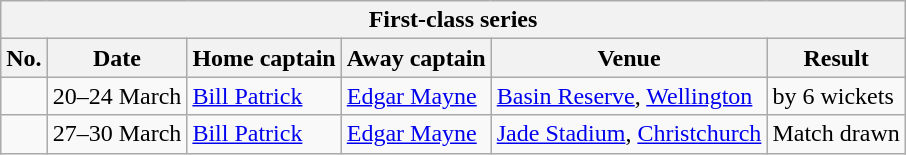<table class="wikitable">
<tr>
<th colspan="9">First-class series</th>
</tr>
<tr>
<th>No.</th>
<th>Date</th>
<th>Home captain</th>
<th>Away captain</th>
<th>Venue</th>
<th>Result</th>
</tr>
<tr>
<td></td>
<td>20–24 March</td>
<td><a href='#'>Bill Patrick</a></td>
<td><a href='#'>Edgar Mayne</a></td>
<td><a href='#'>Basin Reserve</a>, <a href='#'>Wellington</a></td>
<td> by 6 wickets</td>
</tr>
<tr>
<td></td>
<td>27–30 March</td>
<td><a href='#'>Bill Patrick</a></td>
<td><a href='#'>Edgar Mayne</a></td>
<td><a href='#'>Jade Stadium</a>, <a href='#'>Christchurch</a></td>
<td>Match drawn</td>
</tr>
</table>
